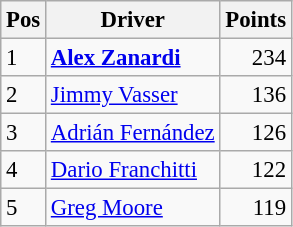<table class="wikitable" style="font-size: 95%;">
<tr>
<th>Pos</th>
<th>Driver</th>
<th>Points</th>
</tr>
<tr>
<td>1</td>
<td> <strong><a href='#'>Alex Zanardi</a></strong></td>
<td align="right">234</td>
</tr>
<tr>
<td>2</td>
<td> <a href='#'>Jimmy Vasser</a></td>
<td align="right">136</td>
</tr>
<tr>
<td>3</td>
<td> <a href='#'>Adrián Fernández</a></td>
<td align="right">126</td>
</tr>
<tr>
<td>4</td>
<td> <a href='#'>Dario Franchitti</a></td>
<td align="right">122</td>
</tr>
<tr>
<td>5</td>
<td> <a href='#'>Greg Moore</a></td>
<td align="right">119</td>
</tr>
</table>
